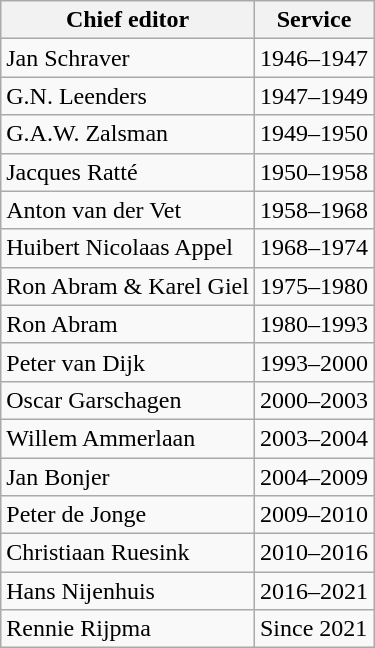<table class="wikitable">
<tr>
<th>Chief editor</th>
<th>Service</th>
</tr>
<tr>
<td>Jan Schraver</td>
<td>1946–1947</td>
</tr>
<tr>
<td>G.N. Leenders</td>
<td>1947–1949</td>
</tr>
<tr class="hintergrundfarbe2">
<td>G.A.W. Zalsman</td>
<td>1949–1950</td>
</tr>
<tr>
<td>Jacques Ratté</td>
<td>1950–1958</td>
</tr>
<tr class="hintergrundfarbe2">
<td>Anton van der Vet</td>
<td>1958–1968</td>
</tr>
<tr class="hintergrundfarbe2">
<td>Huibert Nicolaas Appel</td>
<td>1968–1974</td>
</tr>
<tr>
<td>Ron Abram & Karel Giel</td>
<td>1975–1980</td>
</tr>
<tr class="hintergrundfarbe2">
<td>Ron Abram</td>
<td>1980–1993</td>
</tr>
<tr>
<td>Peter van Dijk</td>
<td>1993–2000</td>
</tr>
<tr class="hintergrundfarbe2">
<td>Oscar Garschagen</td>
<td>2000–2003</td>
</tr>
<tr>
<td>Willem Ammerlaan</td>
<td>2003–2004</td>
</tr>
<tr class="hintergrundfarbe2">
<td>Jan Bonjer</td>
<td>2004–2009</td>
</tr>
<tr class="hintergrundfarbe2">
<td>Peter de Jonge</td>
<td>2009–2010</td>
</tr>
<tr class="hintergrundfarbe2">
<td>Christiaan Ruesink</td>
<td>2010–2016</td>
</tr>
<tr>
<td>Hans Nijenhuis</td>
<td>2016–2021</td>
</tr>
<tr>
<td>Rennie Rijpma</td>
<td>Since 2021</td>
</tr>
</table>
